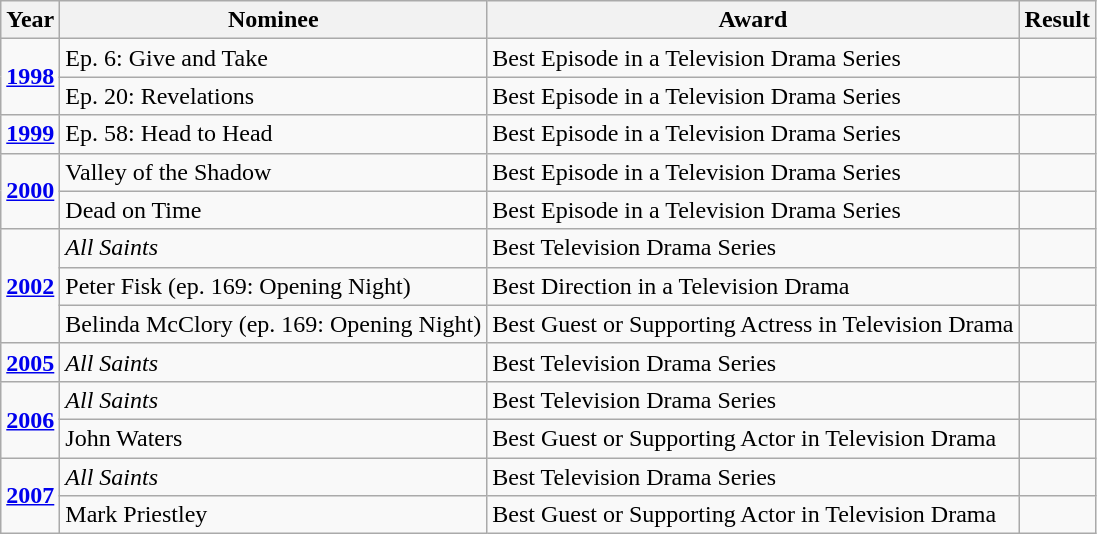<table class="wikitable">
<tr>
<th>Year</th>
<th>Nominee</th>
<th>Award</th>
<th>Result</th>
</tr>
<tr>
<td rowspan="2"><strong><a href='#'>1998</a></strong></td>
<td>Ep. 6: Give and Take</td>
<td>Best Episode in a Television Drama Series</td>
<td></td>
</tr>
<tr>
<td>Ep. 20: Revelations</td>
<td>Best Episode in a Television Drama Series</td>
<td></td>
</tr>
<tr>
<td rowspan="1"><strong><a href='#'>1999</a></strong></td>
<td>Ep. 58: Head to Head</td>
<td>Best Episode in a Television Drama Series</td>
<td></td>
</tr>
<tr>
<td rowspan="2"><strong><a href='#'>2000</a></strong></td>
<td>Valley of the Shadow</td>
<td>Best Episode in a Television Drama Series</td>
<td></td>
</tr>
<tr>
<td>Dead on Time</td>
<td>Best Episode in a Television Drama Series</td>
<td></td>
</tr>
<tr>
<td rowspan="3"><strong><a href='#'>2002</a></strong></td>
<td><em>All Saints</em></td>
<td>Best Television Drama Series</td>
<td></td>
</tr>
<tr>
<td>Peter Fisk (ep. 169: Opening Night)</td>
<td>Best Direction in a Television Drama</td>
<td></td>
</tr>
<tr>
<td>Belinda McClory (ep. 169: Opening Night)</td>
<td>Best Guest or Supporting Actress in Television Drama</td>
<td></td>
</tr>
<tr>
<td rowspan="1"><strong><a href='#'>2005</a></strong></td>
<td><em>All Saints</em></td>
<td>Best Television Drama Series</td>
<td></td>
</tr>
<tr>
<td rowspan="2"><strong><a href='#'>2006</a></strong></td>
<td><em>All Saints</em></td>
<td>Best Television Drama Series</td>
<td></td>
</tr>
<tr>
<td>John Waters</td>
<td>Best Guest or Supporting Actor in Television Drama</td>
<td></td>
</tr>
<tr>
<td rowspan="2"><strong><a href='#'>2007</a></strong></td>
<td><em>All Saints</em></td>
<td>Best Television Drama Series</td>
<td></td>
</tr>
<tr>
<td>Mark Priestley</td>
<td>Best Guest or Supporting Actor in Television Drama</td>
<td></td>
</tr>
</table>
